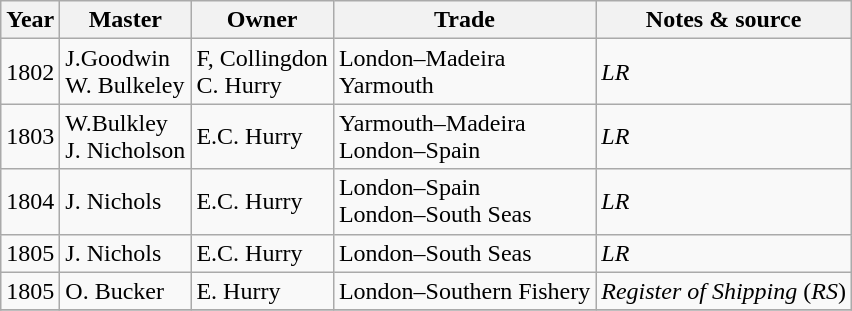<table class="sortable wikitable">
<tr>
<th>Year</th>
<th>Master</th>
<th>Owner</th>
<th>Trade</th>
<th>Notes & source</th>
</tr>
<tr>
<td>1802</td>
<td>J.Goodwin<br>W. Bulkeley</td>
<td>F, Collingdon<br>C. Hurry</td>
<td>London–Madeira<br>Yarmouth</td>
<td><em>LR</em></td>
</tr>
<tr>
<td>1803</td>
<td>W.Bulkley<br>J. Nicholson</td>
<td>E.C. Hurry</td>
<td>Yarmouth–Madeira<br>London–Spain</td>
<td><em>LR</em></td>
</tr>
<tr>
<td>1804</td>
<td>J. Nichols</td>
<td>E.C. Hurry</td>
<td>London–Spain<br>London–South Seas</td>
<td><em>LR</em></td>
</tr>
<tr>
<td>1805</td>
<td>J. Nichols</td>
<td>E.C. Hurry</td>
<td>London–South Seas</td>
<td><em>LR</em></td>
</tr>
<tr>
<td>1805</td>
<td>O. Bucker</td>
<td>E. Hurry</td>
<td>London–Southern Fishery</td>
<td><em>Register of Shipping</em> (<em>RS</em>)</td>
</tr>
<tr>
</tr>
</table>
